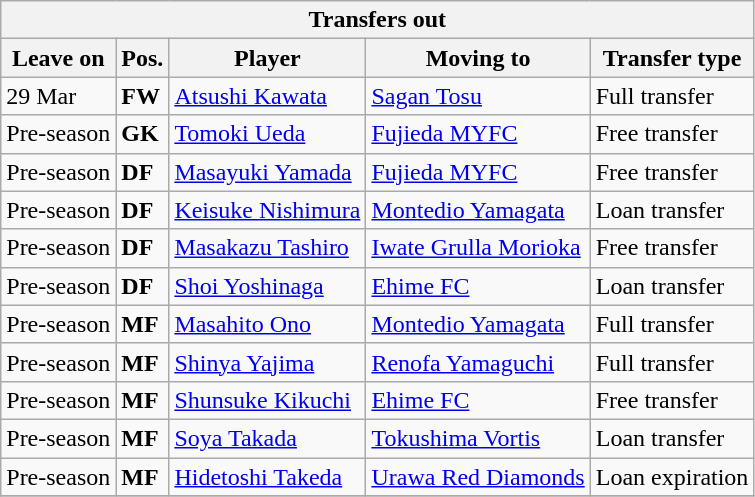<table class="wikitable sortable" style=“text-align:left;>
<tr>
<th colspan="5">Transfers out</th>
</tr>
<tr>
<th>Leave on</th>
<th>Pos.</th>
<th>Player</th>
<th>Moving to</th>
<th>Transfer type</th>
</tr>
<tr>
<td>29 Mar</td>
<td><strong>FW</strong></td>
<td> <a href='#'>Atsushi Kawata</a></td>
<td> <a href='#'>Sagan Tosu</a></td>
<td>Full transfer</td>
</tr>
<tr>
<td>Pre-season</td>
<td><strong>GK</strong></td>
<td> <a href='#'>Tomoki Ueda</a></td>
<td> <a href='#'>Fujieda MYFC</a></td>
<td>Free transfer</td>
</tr>
<tr>
<td>Pre-season</td>
<td><strong>DF</strong></td>
<td> <a href='#'>Masayuki Yamada</a></td>
<td> <a href='#'>Fujieda MYFC</a></td>
<td>Free transfer</td>
</tr>
<tr>
<td>Pre-season</td>
<td><strong>DF</strong></td>
<td> <a href='#'>Keisuke Nishimura</a></td>
<td> <a href='#'>Montedio Yamagata</a></td>
<td>Loan transfer</td>
</tr>
<tr>
<td>Pre-season</td>
<td><strong>DF</strong></td>
<td> <a href='#'>Masakazu Tashiro</a></td>
<td> <a href='#'>Iwate Grulla Morioka</a></td>
<td>Free transfer</td>
</tr>
<tr>
<td>Pre-season</td>
<td><strong>DF</strong></td>
<td> <a href='#'>Shoi Yoshinaga</a></td>
<td> <a href='#'>Ehime FC</a></td>
<td>Loan transfer</td>
</tr>
<tr>
<td>Pre-season</td>
<td><strong>MF</strong></td>
<td> <a href='#'>Masahito Ono</a></td>
<td> <a href='#'>Montedio Yamagata</a></td>
<td>Full transfer</td>
</tr>
<tr>
<td>Pre-season</td>
<td><strong>MF</strong></td>
<td> <a href='#'>Shinya Yajima</a></td>
<td> <a href='#'>Renofa Yamaguchi</a></td>
<td>Full transfer</td>
</tr>
<tr>
<td>Pre-season</td>
<td><strong>MF</strong></td>
<td> <a href='#'>Shunsuke Kikuchi</a></td>
<td> <a href='#'>Ehime FC</a></td>
<td>Free transfer</td>
</tr>
<tr>
<td>Pre-season</td>
<td><strong>MF</strong></td>
<td> <a href='#'>Soya Takada</a></td>
<td> <a href='#'>Tokushima Vortis</a></td>
<td>Loan transfer</td>
</tr>
<tr>
<td>Pre-season</td>
<td><strong>MF</strong></td>
<td> <a href='#'>Hidetoshi Takeda</a></td>
<td> <a href='#'>Urawa Red Diamonds</a></td>
<td>Loan expiration</td>
</tr>
<tr>
</tr>
</table>
